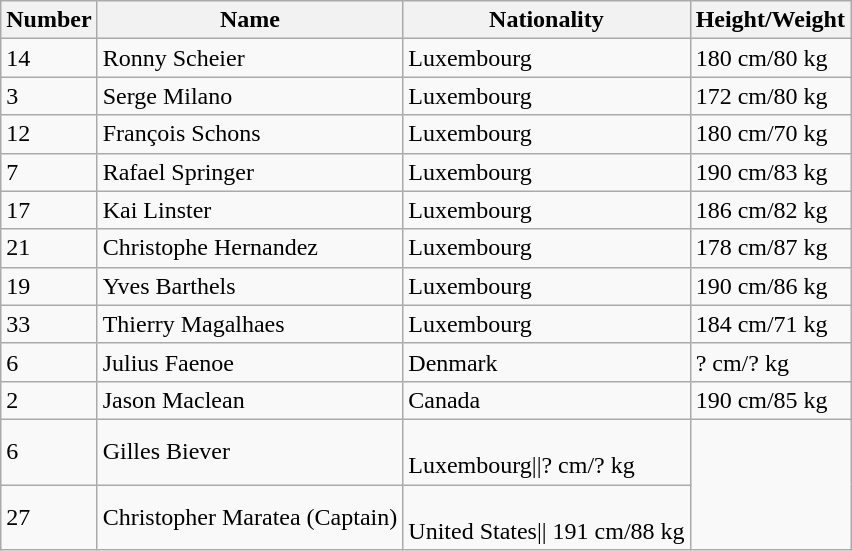<table class="wikitable">
<tr>
<th>Number</th>
<th>Name</th>
<th>Nationality</th>
<th>Height/Weight</th>
</tr>
<tr>
<td>14</td>
<td>Ronny Scheier</td>
<td> Luxembourg</td>
<td>180 cm/80 kg</td>
</tr>
<tr>
<td>3</td>
<td>Serge Milano</td>
<td> Luxembourg</td>
<td>172 cm/80 kg</td>
</tr>
<tr>
<td>12</td>
<td>François Schons</td>
<td> Luxembourg</td>
<td>180 cm/70 kg</td>
</tr>
<tr>
<td>7</td>
<td>Rafael Springer</td>
<td> Luxembourg</td>
<td>190 cm/83 kg</td>
</tr>
<tr>
<td>17</td>
<td>Kai Linster</td>
<td> Luxembourg</td>
<td>186 cm/82 kg</td>
</tr>
<tr>
<td>21</td>
<td>Christophe Hernandez</td>
<td> Luxembourg</td>
<td>178 cm/87 kg</td>
</tr>
<tr>
<td>19</td>
<td>Yves Barthels</td>
<td> Luxembourg</td>
<td>190 cm/86 kg</td>
</tr>
<tr>
<td>33</td>
<td>Thierry Magalhaes</td>
<td> Luxembourg</td>
<td>184 cm/71 kg</td>
</tr>
<tr>
<td>6</td>
<td>Julius Faenoe</td>
<td> Denmark</td>
<td>? cm/? kg</td>
</tr>
<tr>
<td>2</td>
<td>Jason Maclean</td>
<td> Canada</td>
<td>190 cm/85 kg</td>
</tr>
<tr>
<td>6</td>
<td>Gilles Biever</td>
<td><br>Luxembourg||? cm/? kg</td>
</tr>
<tr>
<td>27</td>
<td>Christopher Maratea (Captain)</td>
<td><br>
United States|| 
191 cm/88 kg</td>
</tr>
</table>
